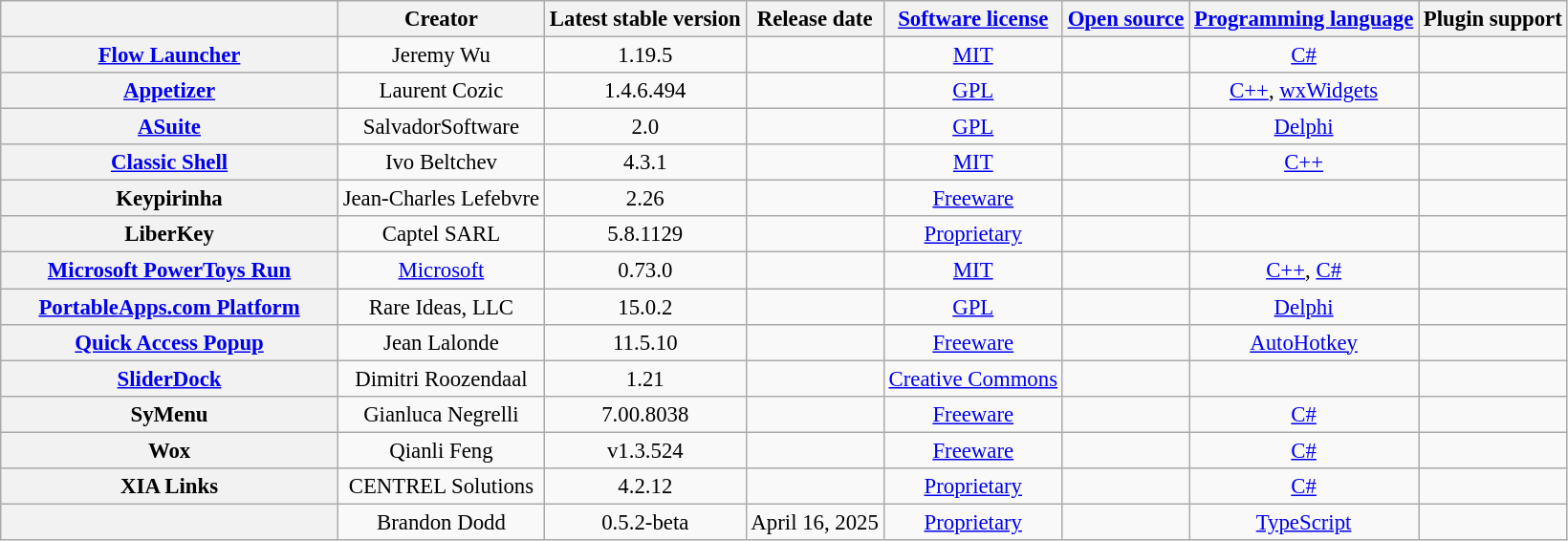<table class="wikitable sortable" style="text-align: center; font-size: 95%; width: auto; table-layout: fixed;">
<tr>
<th style="width: 15em"></th>
<th>Creator</th>
<th>Latest stable version</th>
<th>Release date</th>
<th><a href='#'>Software license</a></th>
<th><a href='#'>Open source</a></th>
<th><a href='#'>Programming language</a></th>
<th>Plugin support</th>
</tr>
<tr>
<th><a href='#'>Flow Launcher</a></th>
<td>Jeremy Wu</td>
<td>1.19.5</td>
<td></td>
<td><a href='#'> MIT</a></td>
<td></td>
<td><a href='#'>C#</a></td>
<td></td>
</tr>
<tr>
<th><a href='#'>Appetizer</a></th>
<td>Laurent Cozic</td>
<td>1.4.6.494</td>
<td></td>
<td><a href='#'>GPL</a></td>
<td></td>
<td><a href='#'>C++</a>, <a href='#'>wxWidgets</a></td>
<td></td>
</tr>
<tr>
<th><a href='#'>ASuite</a></th>
<td>SalvadorSoftware</td>
<td>2.0</td>
<td></td>
<td><a href='#'>GPL</a></td>
<td></td>
<td><a href='#'>Delphi</a></td>
<td></td>
</tr>
<tr>
<th><a href='#'>Classic Shell</a></th>
<td>Ivo Beltchev</td>
<td>4.3.1</td>
<td></td>
<td><a href='#'> MIT</a></td>
<td></td>
<td><a href='#'>C++</a></td>
<td></td>
</tr>
<tr>
<th>Keypirinha</th>
<td>Jean-Charles Lefebvre</td>
<td>2.26</td>
<td></td>
<td><a href='#'>Freeware</a></td>
<td></td>
<td></td>
<td></td>
</tr>
<tr>
<th>LiberKey</th>
<td>Captel SARL</td>
<td>5.8.1129</td>
<td></td>
<td><a href='#'>Proprietary</a></td>
<td></td>
<td></td>
<td></td>
</tr>
<tr>
<th><a href='#'>Microsoft PowerToys Run</a></th>
<td><a href='#'>Microsoft</a></td>
<td>0.73.0</td>
<td></td>
<td><a href='#'> MIT</a></td>
<td></td>
<td><a href='#'>C++</a>, <a href='#'>C#</a></td>
<td></td>
</tr>
<tr>
<th><a href='#'>PortableApps.com Platform</a></th>
<td>Rare Ideas, LLC</td>
<td>15.0.2</td>
<td></td>
<td><a href='#'>GPL</a></td>
<td></td>
<td><a href='#'>Delphi</a></td>
<td></td>
</tr>
<tr>
<th><a href='#'>Quick Access Popup</a></th>
<td>Jean Lalonde</td>
<td>11.5.10</td>
<td></td>
<td><a href='#'>Freeware</a></td>
<td></td>
<td><a href='#'>AutoHotkey</a></td>
<td></td>
</tr>
<tr>
<th><a href='#'>SliderDock</a></th>
<td>Dimitri Roozendaal</td>
<td>1.21</td>
<td></td>
<td><a href='#'>Creative Commons</a></td>
<td></td>
<td></td>
<td></td>
</tr>
<tr>
<th>SyMenu</th>
<td>Gianluca Negrelli</td>
<td>7.00.8038 </td>
<td></td>
<td><a href='#'>Freeware</a></td>
<td></td>
<td><a href='#'>C#</a></td>
<td></td>
</tr>
<tr>
<th>Wox</th>
<td>Qianli Feng</td>
<td>v1.3.524</td>
<td></td>
<td><a href='#'>Freeware</a></td>
<td></td>
<td><a href='#'>C#</a></td>
<td></td>
</tr>
<tr>
<th>XIA Links</th>
<td>CENTREL Solutions</td>
<td>4.2.12 </td>
<td></td>
<td><a href='#'>Proprietary</a></td>
<td></td>
<td><a href='#'>C#</a></td>
<td></td>
</tr>
<tr>
<th></th>
<td>Brandon Dodd</td>
<td>0.5.2-beta</td>
<td>April 16, 2025</td>
<td><a href='#'>Proprietary</a></td>
<td></td>
<td><a href='#'>TypeScript</a></td>
<td></td>
</tr>
</table>
